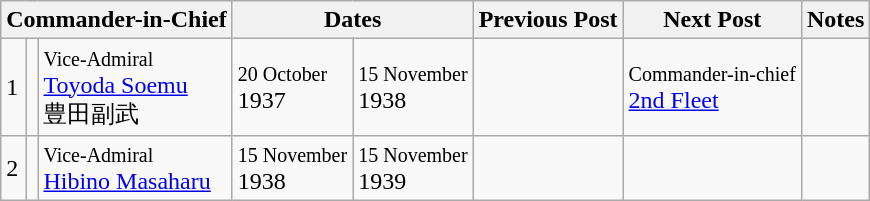<table class=wikitable>
<tr>
<th colspan="3">Commander-in-Chief</th>
<th colspan="2">Dates</th>
<th>Previous Post</th>
<th>Next Post</th>
<th>Notes</th>
</tr>
<tr>
<td>1</td>
<td></td>
<td><small>Vice-Admiral</small><br><a href='#'>Toyoda Soemu</a><br>豊田副武</td>
<td><small>20 October</small><br>1937</td>
<td><small>15 November</small><br>1938</td>
<td></td>
<td><small>Commander-in-chief</small><br><a href='#'>2nd Fleet</a></td>
<td></td>
</tr>
<tr>
<td>2</td>
<td></td>
<td><small>Vice-Admiral</small><br><a href='#'>Hibino Masaharu</a></td>
<td><small>15 November</small><br>1938</td>
<td><small>15 November</small><br>1939</td>
<td></td>
<td></td>
<td></td>
</tr>
</table>
